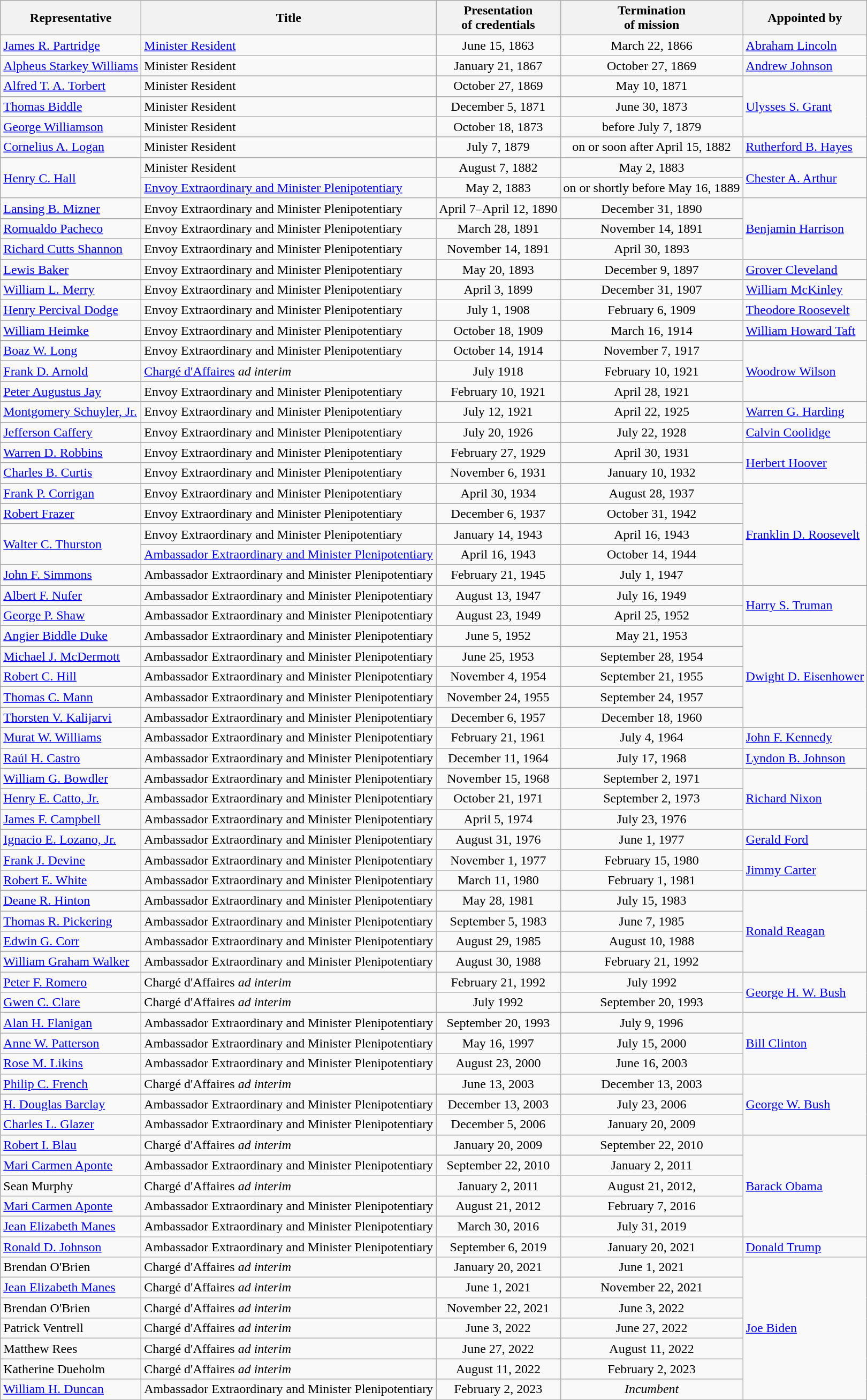<table class=wikitable>
<tr>
<th>Representative</th>
<th>Title</th>
<th>Presentation<br>of credentials</th>
<th>Termination<br>of mission</th>
<th>Appointed by</th>
</tr>
<tr>
<td><a href='#'>James R. Partridge</a></td>
<td><a href='#'>Minister Resident</a></td>
<td align=center>June 15, 1863</td>
<td align=center>March 22, 1866</td>
<td><a href='#'>Abraham Lincoln</a></td>
</tr>
<tr>
<td><a href='#'>Alpheus Starkey Williams</a></td>
<td>Minister Resident</td>
<td align=center>January 21, 1867</td>
<td align=center>October 27, 1869</td>
<td><a href='#'>Andrew Johnson</a></td>
</tr>
<tr>
<td><a href='#'>Alfred T. A. Torbert</a></td>
<td>Minister Resident</td>
<td align=center>October 27, 1869</td>
<td align=center>May 10, 1871</td>
<td rowspan=3><a href='#'>Ulysses S. Grant</a></td>
</tr>
<tr>
<td><a href='#'>Thomas Biddle</a></td>
<td>Minister Resident</td>
<td align=center>December 5, 1871</td>
<td align=center>June 30, 1873</td>
</tr>
<tr>
<td><a href='#'>George Williamson</a></td>
<td>Minister Resident</td>
<td align=center>October 18, 1873</td>
<td align=center>before July 7, 1879</td>
</tr>
<tr>
<td><a href='#'>Cornelius A. Logan</a></td>
<td>Minister Resident</td>
<td align=center>July 7, 1879</td>
<td align=center>on or soon after April 15, 1882</td>
<td><a href='#'>Rutherford B. Hayes</a></td>
</tr>
<tr>
<td rowspan=2><a href='#'>Henry C. Hall</a></td>
<td>Minister Resident</td>
<td align=center>August 7, 1882</td>
<td align=center>May 2, 1883</td>
<td rowspan=2><a href='#'>Chester A. Arthur</a></td>
</tr>
<tr>
<td><a href='#'>Envoy Extraordinary and Minister Plenipotentiary</a></td>
<td align=center>May 2, 1883</td>
<td align=center>on or shortly before May 16, 1889</td>
</tr>
<tr>
<td><a href='#'>Lansing B. Mizner</a></td>
<td>Envoy Extraordinary and Minister Plenipotentiary</td>
<td align=center>April 7–April 12, 1890</td>
<td align=center>December 31, 1890</td>
<td rowspan=3><a href='#'>Benjamin Harrison</a></td>
</tr>
<tr>
<td><a href='#'>Romualdo Pacheco</a></td>
<td>Envoy Extraordinary and Minister Plenipotentiary</td>
<td align=center>March 28, 1891</td>
<td align=center>November 14, 1891</td>
</tr>
<tr>
<td><a href='#'>Richard Cutts Shannon</a></td>
<td>Envoy Extraordinary and Minister Plenipotentiary</td>
<td align=center>November 14, 1891</td>
<td align=center>April 30, 1893</td>
</tr>
<tr>
<td><a href='#'>Lewis Baker</a></td>
<td>Envoy Extraordinary and Minister Plenipotentiary</td>
<td align=center>May 20, 1893</td>
<td align=center>December 9, 1897</td>
<td><a href='#'>Grover Cleveland</a></td>
</tr>
<tr>
<td><a href='#'>William L. Merry</a></td>
<td>Envoy Extraordinary and Minister Plenipotentiary</td>
<td align=center>April 3, 1899</td>
<td align=center>December 31, 1907</td>
<td><a href='#'>William McKinley</a></td>
</tr>
<tr>
<td><a href='#'>Henry Percival Dodge</a></td>
<td>Envoy Extraordinary and Minister Plenipotentiary</td>
<td align=center>July 1, 1908</td>
<td align=center>February 6, 1909</td>
<td><a href='#'>Theodore Roosevelt</a></td>
</tr>
<tr>
<td><a href='#'>William Heimke</a></td>
<td>Envoy Extraordinary and Minister Plenipotentiary</td>
<td align=center>October 18, 1909</td>
<td align=center>March 16, 1914</td>
<td><a href='#'>William Howard Taft</a></td>
</tr>
<tr>
<td><a href='#'>Boaz W. Long</a></td>
<td>Envoy Extraordinary and Minister Plenipotentiary</td>
<td align=center>October 14, 1914</td>
<td align=center>November 7, 1917</td>
<td rowspan=3><a href='#'>Woodrow Wilson</a></td>
</tr>
<tr>
<td><a href='#'>Frank D. Arnold</a></td>
<td><a href='#'>Chargé d'Affaires</a> <em>ad interim</em></td>
<td align=center>July 1918</td>
<td align=center>February 10, 1921</td>
</tr>
<tr>
<td><a href='#'>Peter Augustus Jay</a></td>
<td>Envoy Extraordinary and Minister Plenipotentiary</td>
<td align=center>February 10, 1921</td>
<td align=center>April 28, 1921</td>
</tr>
<tr>
<td><a href='#'>Montgomery Schuyler, Jr.</a></td>
<td>Envoy Extraordinary and Minister Plenipotentiary</td>
<td align=center>July 12, 1921</td>
<td align=center>April 22, 1925</td>
<td><a href='#'>Warren G. Harding</a></td>
</tr>
<tr>
<td><a href='#'>Jefferson Caffery</a></td>
<td>Envoy Extraordinary and Minister Plenipotentiary</td>
<td align=center>July 20, 1926</td>
<td align=center>July 22, 1928</td>
<td><a href='#'>Calvin Coolidge</a></td>
</tr>
<tr>
<td><a href='#'>Warren D. Robbins</a></td>
<td>Envoy Extraordinary and Minister Plenipotentiary</td>
<td align=center>February 27, 1929</td>
<td align=center>April 30, 1931</td>
<td rowspan=2><a href='#'>Herbert Hoover</a></td>
</tr>
<tr>
<td><a href='#'>Charles B. Curtis</a></td>
<td>Envoy Extraordinary and Minister Plenipotentiary</td>
<td align=center>November 6, 1931</td>
<td align=center>January 10, 1932</td>
</tr>
<tr>
<td><a href='#'>Frank P. Corrigan</a></td>
<td>Envoy Extraordinary and Minister Plenipotentiary</td>
<td align=center>April 30, 1934</td>
<td align=center>August 28, 1937</td>
<td rowspan=5><a href='#'>Franklin D. Roosevelt</a></td>
</tr>
<tr>
<td><a href='#'>Robert Frazer</a></td>
<td>Envoy Extraordinary and Minister Plenipotentiary</td>
<td align=center>December 6, 1937</td>
<td align=center>October 31, 1942</td>
</tr>
<tr>
<td rowspan=2><a href='#'>Walter C. Thurston</a></td>
<td>Envoy Extraordinary and Minister Plenipotentiary</td>
<td align=center>January 14, 1943</td>
<td align=center>April 16, 1943</td>
</tr>
<tr>
<td><a href='#'>Ambassador Extraordinary and Minister Plenipotentiary</a></td>
<td align=center>April 16, 1943</td>
<td align=center>October 14, 1944</td>
</tr>
<tr>
<td><a href='#'>John F. Simmons</a></td>
<td>Ambassador Extraordinary and Minister Plenipotentiary</td>
<td align=center>February 21, 1945</td>
<td align=center>July 1, 1947</td>
</tr>
<tr>
<td><a href='#'>Albert F. Nufer</a></td>
<td>Ambassador Extraordinary and Minister Plenipotentiary</td>
<td align=center>August 13, 1947</td>
<td align=center>July 16, 1949</td>
<td rowspan=2><a href='#'>Harry S. Truman</a></td>
</tr>
<tr>
<td><a href='#'>George P. Shaw</a></td>
<td>Ambassador Extraordinary and Minister Plenipotentiary</td>
<td align=center>August 23, 1949</td>
<td align=center>April 25, 1952</td>
</tr>
<tr>
<td><a href='#'>Angier Biddle Duke</a></td>
<td>Ambassador Extraordinary and Minister Plenipotentiary</td>
<td align=center>June 5, 1952</td>
<td align=center>May 21, 1953</td>
<td rowspan=5><a href='#'>Dwight D. Eisenhower</a></td>
</tr>
<tr>
<td><a href='#'>Michael J. McDermott</a></td>
<td>Ambassador Extraordinary and Minister Plenipotentiary</td>
<td align=center>June 25, 1953</td>
<td align=center>September 28, 1954</td>
</tr>
<tr>
<td><a href='#'>Robert C. Hill</a></td>
<td>Ambassador Extraordinary and Minister Plenipotentiary</td>
<td align=center>November 4, 1954</td>
<td align=center>September 21, 1955</td>
</tr>
<tr>
<td><a href='#'>Thomas C. Mann</a></td>
<td>Ambassador Extraordinary and Minister Plenipotentiary</td>
<td align=center>November 24, 1955</td>
<td align=center>September 24, 1957</td>
</tr>
<tr>
<td><a href='#'>Thorsten V. Kalijarvi</a></td>
<td>Ambassador Extraordinary and Minister Plenipotentiary</td>
<td align=center>December 6, 1957</td>
<td align=center>December 18, 1960</td>
</tr>
<tr>
<td><a href='#'>Murat W. Williams</a></td>
<td>Ambassador Extraordinary and Minister Plenipotentiary</td>
<td align=center>February 21, 1961</td>
<td align=center>July 4, 1964</td>
<td><a href='#'>John F. Kennedy</a></td>
</tr>
<tr>
<td><a href='#'>Raúl H. Castro</a></td>
<td>Ambassador Extraordinary and Minister Plenipotentiary</td>
<td align=center>December 11, 1964</td>
<td align=center>July 17, 1968</td>
<td><a href='#'>Lyndon B. Johnson</a></td>
</tr>
<tr>
<td><a href='#'>William G. Bowdler</a></td>
<td>Ambassador Extraordinary and Minister Plenipotentiary</td>
<td align=center>November 15, 1968</td>
<td align=center>September 2, 1971</td>
<td rowspan=3><a href='#'>Richard Nixon</a></td>
</tr>
<tr>
<td><a href='#'>Henry E. Catto, Jr.</a></td>
<td>Ambassador Extraordinary and Minister Plenipotentiary</td>
<td align=center>October 21, 1971</td>
<td align=center>September 2, 1973</td>
</tr>
<tr>
<td><a href='#'>James F. Campbell</a></td>
<td>Ambassador Extraordinary and Minister Plenipotentiary</td>
<td align=center>April 5, 1974</td>
<td align=center>July 23, 1976</td>
</tr>
<tr>
<td><a href='#'>Ignacio E. Lozano, Jr.</a></td>
<td>Ambassador Extraordinary and Minister Plenipotentiary</td>
<td align=center>August 31, 1976</td>
<td align=center>June 1, 1977</td>
<td><a href='#'>Gerald Ford</a></td>
</tr>
<tr>
<td><a href='#'>Frank J. Devine</a></td>
<td>Ambassador Extraordinary and Minister Plenipotentiary</td>
<td align=center>November 1, 1977</td>
<td align=center>February 15, 1980</td>
<td rowspan=2><a href='#'>Jimmy Carter</a></td>
</tr>
<tr>
<td><a href='#'>Robert E. White</a></td>
<td>Ambassador Extraordinary and Minister Plenipotentiary</td>
<td align=center>March 11, 1980</td>
<td align=center>February 1, 1981</td>
</tr>
<tr>
<td><a href='#'>Deane R. Hinton</a></td>
<td>Ambassador Extraordinary and Minister Plenipotentiary</td>
<td align=center>May 28, 1981</td>
<td align=center>July 15, 1983</td>
<td rowspan=4><a href='#'>Ronald Reagan</a></td>
</tr>
<tr>
<td><a href='#'>Thomas R. Pickering</a></td>
<td>Ambassador Extraordinary and Minister Plenipotentiary</td>
<td align=center>September 5, 1983</td>
<td align=center>June 7, 1985</td>
</tr>
<tr>
<td><a href='#'>Edwin G. Corr</a></td>
<td>Ambassador Extraordinary and Minister Plenipotentiary</td>
<td align=center>August 29, 1985</td>
<td align=center>August 10, 1988</td>
</tr>
<tr>
<td><a href='#'>William Graham Walker</a></td>
<td>Ambassador Extraordinary and Minister Plenipotentiary</td>
<td align=center>August 30, 1988</td>
<td align=center>February 21, 1992</td>
</tr>
<tr>
<td><a href='#'>Peter F. Romero</a></td>
<td>Chargé d'Affaires <em>ad interim</em></td>
<td align=center>February 21, 1992</td>
<td align=center>July 1992</td>
<td rowspan=2><a href='#'>George H. W. Bush</a></td>
</tr>
<tr>
<td><a href='#'>Gwen C. Clare</a></td>
<td>Chargé d'Affaires <em>ad interim</em></td>
<td align=center>July 1992</td>
<td align=center>September 20, 1993</td>
</tr>
<tr>
<td><a href='#'>Alan H. Flanigan</a></td>
<td>Ambassador Extraordinary and Minister Plenipotentiary</td>
<td align=center>September 20, 1993</td>
<td align=center>July 9, 1996</td>
<td rowspan=3><a href='#'>Bill Clinton</a></td>
</tr>
<tr>
<td><a href='#'>Anne W. Patterson</a></td>
<td>Ambassador Extraordinary and Minister Plenipotentiary</td>
<td align=center>May 16, 1997</td>
<td align=center>July 15, 2000</td>
</tr>
<tr>
<td><a href='#'>Rose M. Likins</a></td>
<td>Ambassador Extraordinary and Minister Plenipotentiary</td>
<td align=center>August 23, 2000</td>
<td align=center>June 16, 2003</td>
</tr>
<tr>
<td><a href='#'>Philip C. French</a></td>
<td>Chargé d'Affaires <em>ad interim</em></td>
<td align=center>June 13, 2003</td>
<td align=center>December 13, 2003</td>
<td rowspan=3><a href='#'>George W. Bush</a></td>
</tr>
<tr>
<td><a href='#'>H. Douglas Barclay</a></td>
<td>Ambassador Extraordinary and Minister Plenipotentiary</td>
<td align=center>December 13, 2003</td>
<td align=center>July 23, 2006</td>
</tr>
<tr>
<td><a href='#'>Charles L. Glazer</a></td>
<td>Ambassador Extraordinary and Minister Plenipotentiary</td>
<td align=center>December 5, 2006</td>
<td align=center>January 20, 2009</td>
</tr>
<tr>
<td><a href='#'>Robert I. Blau</a></td>
<td>Chargé d'Affaires <em>ad interim</em></td>
<td align=center>January 20, 2009</td>
<td align=center>September 22, 2010</td>
<td rowspan=5><a href='#'>Barack Obama</a></td>
</tr>
<tr>
<td><a href='#'>Mari Carmen Aponte</a></td>
<td>Ambassador Extraordinary and Minister Plenipotentiary</td>
<td align=center>September 22, 2010</td>
<td align=center>January 2, 2011</td>
</tr>
<tr>
<td>Sean Murphy</td>
<td>Chargé d'Affaires <em>ad interim</em></td>
<td align=center>January 2, 2011</td>
<td align=center>August 21, 2012,</td>
</tr>
<tr>
<td><a href='#'>Mari Carmen Aponte</a></td>
<td>Ambassador Extraordinary and Minister Plenipotentiary</td>
<td align=center>August 21, 2012</td>
<td align=center>February 7, 2016</td>
</tr>
<tr>
<td><a href='#'>Jean Elizabeth Manes</a></td>
<td>Ambassador Extraordinary and Minister Plenipotentiary</td>
<td align=center>March 30, 2016</td>
<td align=center>July 31, 2019</td>
</tr>
<tr>
<td><a href='#'>Ronald D. Johnson</a></td>
<td>Ambassador Extraordinary and Minister Plenipotentiary</td>
<td align=center>September 6, 2019</td>
<td align=center>January 20, 2021</td>
<td><a href='#'>Donald Trump</a></td>
</tr>
<tr>
<td>Brendan O'Brien</td>
<td>Chargé d'Affaires <em>ad interim</em></td>
<td align=center>January 20, 2021</td>
<td align=center>June 1, 2021</td>
<td rowspan=7><a href='#'>Joe Biden</a></td>
</tr>
<tr>
<td><a href='#'>Jean Elizabeth Manes</a></td>
<td>Chargé d'Affaires <em>ad interim</em></td>
<td align=center>June 1, 2021</td>
<td align=center>November 22, 2021</td>
</tr>
<tr>
<td>Brendan O'Brien</td>
<td>Chargé d'Affaires <em>ad interim</em></td>
<td align=center>November 22, 2021</td>
<td align=center>June 3, 2022</td>
</tr>
<tr>
<td>Patrick Ventrell</td>
<td>Chargé d'Affaires <em>ad interim</em></td>
<td align=center>June 3, 2022</td>
<td align=center>June 27, 2022</td>
</tr>
<tr>
<td>Matthew Rees</td>
<td>Chargé d'Affaires <em>ad interim</em></td>
<td align=center>June 27, 2022</td>
<td align=center>August 11, 2022</td>
</tr>
<tr>
<td>Katherine Dueholm</td>
<td>Chargé d'Affaires <em>ad interim</em></td>
<td align=center>August 11, 2022</td>
<td align=center>February 2, 2023</td>
</tr>
<tr>
<td><a href='#'>William H. Duncan</a></td>
<td>Ambassador Extraordinary and Minister Plenipotentiary</td>
<td align=center>February 2, 2023</td>
<td align=center><em>Incumbent</em></td>
</tr>
</table>
